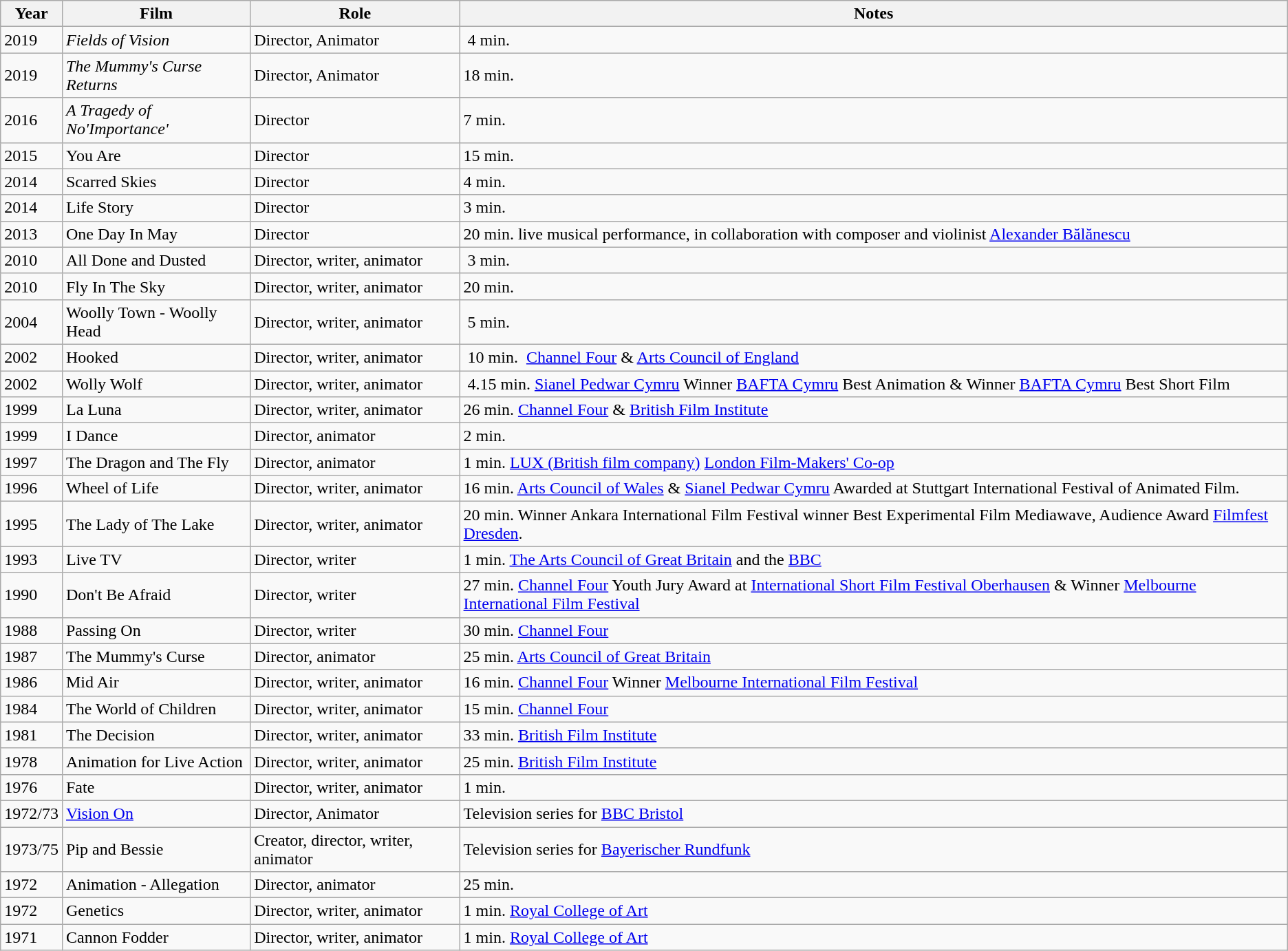<table class="wikitable">
<tr>
<th>Year</th>
<th>Film</th>
<th>Role</th>
<th>Notes</th>
</tr>
<tr>
<td>2019</td>
<td><em>Fields of Vision</em></td>
<td>Director, Animator</td>
<td> 4 min.</td>
</tr>
<tr>
<td>2019</td>
<td><em>The Mummy's Curse Returns</em></td>
<td>Director, Animator</td>
<td>18 min.</td>
</tr>
<tr>
<td>2016</td>
<td><em>A Tragedy of No'Importance'</td>
<td>Director</td>
<td>7 min.</td>
</tr>
<tr>
<td>2015</td>
<td></em>You Are<em></td>
<td>Director</td>
<td>15 min.</td>
</tr>
<tr>
<td>2014</td>
<td></em>Scarred Skies<em></td>
<td>Director</td>
<td>4 min.</td>
</tr>
<tr>
<td>2014</td>
<td></em>Life Story<em></td>
<td>Director</td>
<td>3 min.</td>
</tr>
<tr>
<td>2013</td>
<td></em>One Day In May<em></td>
<td>Director</td>
<td>20 min. live musical performance, in collaboration with composer and violinist <a href='#'>Alexander Bălănescu</a>     </td>
</tr>
<tr>
<td>2010</td>
<td></em>All Done and Dusted<em></td>
<td>Director, writer, animator</td>
<td> 3 min.</td>
</tr>
<tr>
<td>2010</td>
<td></em>Fly In The Sky<em></td>
<td>Director, writer, animator</td>
<td>20 min.</td>
</tr>
<tr>
<td>2004</td>
<td></em>Woolly Town - Woolly Head<em></td>
<td>Director, writer, animator</td>
<td> 5 min.</td>
</tr>
<tr>
<td>2002</td>
<td></em>Hooked<em></td>
<td>Director, writer, animator</td>
<td> 10 min.  <a href='#'>Channel Four</a> & <a href='#'>Arts Council of England</a>   </td>
</tr>
<tr>
<td>2002</td>
<td></em>Wolly Wolf<em></td>
<td>Director, writer, animator</td>
<td> 4.15 min. <a href='#'>Sianel Pedwar Cymru</a> Winner <a href='#'>BAFTA Cymru</a> Best Animation & Winner <a href='#'>BAFTA Cymru</a> Best Short Film  </td>
</tr>
<tr>
<td>1999</td>
<td></em>La Luna<em></td>
<td>Director, writer, animator</td>
<td>26 min. <a href='#'>Channel Four</a> & <a href='#'>British Film Institute</a> </td>
</tr>
<tr>
<td>1999</td>
<td></em>I Dance<em></td>
<td>Director, animator</td>
<td>2 min.</td>
</tr>
<tr>
<td>1997</td>
<td></em>The Dragon and The Fly<em></td>
<td>Director, animator</td>
<td>1 min. <a href='#'>LUX (British film company)</a> <a href='#'>London Film-Makers' Co-op</a></td>
</tr>
<tr>
<td>1996</td>
<td></em>Wheel of Life<em></td>
<td>Director, writer, animator</td>
<td>16 min. <a href='#'>Arts Council of Wales</a> & <a href='#'>Sianel Pedwar Cymru</a> Awarded at Stuttgart International Festival of Animated Film.</td>
</tr>
<tr>
<td>1995</td>
<td></em>The Lady of The Lake<em></td>
<td>Director, writer, animator</td>
<td>20 min. Winner Ankara International Film Festival winner Best Experimental Film Mediawave, Audience Award <a href='#'>Filmfest Dresden</a>. </td>
</tr>
<tr>
<td>1993</td>
<td></em>Live TV<em></td>
<td>Director, writer</td>
<td>1 min. <a href='#'>The Arts Council of Great Britain</a> and the <a href='#'>BBC</a></td>
</tr>
<tr>
<td>1990</td>
<td></em>Don't Be Afraid<em></td>
<td>Director, writer</td>
<td>27 min. <a href='#'>Channel Four</a> Youth Jury Award at <a href='#'>International Short Film Festival Oberhausen</a> & Winner <a href='#'>Melbourne International Film Festival</a> </td>
</tr>
<tr>
<td>1988</td>
<td></em>Passing On<em></td>
<td>Director, writer</td>
<td>30 min. <a href='#'>Channel Four</a></td>
</tr>
<tr>
<td>1987</td>
<td></em>The Mummy's Curse<em></td>
<td>Director, animator</td>
<td>25 min. <a href='#'>Arts Council of Great Britain</a></td>
</tr>
<tr>
<td>1986</td>
<td></em>Mid Air<em></td>
<td>Director, writer, animator</td>
<td>16 min. <a href='#'>Channel Four</a> Winner <a href='#'>Melbourne International Film Festival</a></td>
</tr>
<tr>
<td>1984</td>
<td></em>The World of Children<em></td>
<td>Director, writer, animator</td>
<td>15 min. <a href='#'>Channel Four</a></td>
</tr>
<tr>
<td>1981</td>
<td></em>The Decision<em></td>
<td>Director, writer, animator</td>
<td>33 min. <a href='#'>British Film Institute</a></td>
</tr>
<tr>
<td>1978</td>
<td></em>Animation for Live Action<em></td>
<td>Director, writer, animator</td>
<td>25 min. <a href='#'>British Film Institute</a></td>
</tr>
<tr>
<td>1976</td>
<td></em>Fate<em></td>
<td>Director, writer, animator</td>
<td>1 min.</td>
</tr>
<tr>
<td>1972/73</td>
<td></em><a href='#'>Vision On</a><em></td>
<td>Director, Animator</td>
<td>Television series for <a href='#'>BBC Bristol</a></td>
</tr>
<tr>
<td>1973/75</td>
<td></em>Pip and Bessie<em></td>
<td>Creator, director, writer, animator</td>
<td>Television series for <a href='#'>Bayerischer Rundfunk</a></td>
</tr>
<tr>
<td>1972</td>
<td></em>Animation - Allegation<em></td>
<td>Director, animator</td>
<td>25 min.</td>
</tr>
<tr>
<td>1972</td>
<td></em>Genetics<em></td>
<td>Director, writer, animator</td>
<td>1 min. <a href='#'>Royal College of Art</a></td>
</tr>
<tr>
<td>1971</td>
<td></em>Cannon Fodder<em></td>
<td>Director, writer, animator</td>
<td>1 min. <a href='#'>Royal College of Art</a></td>
</tr>
</table>
